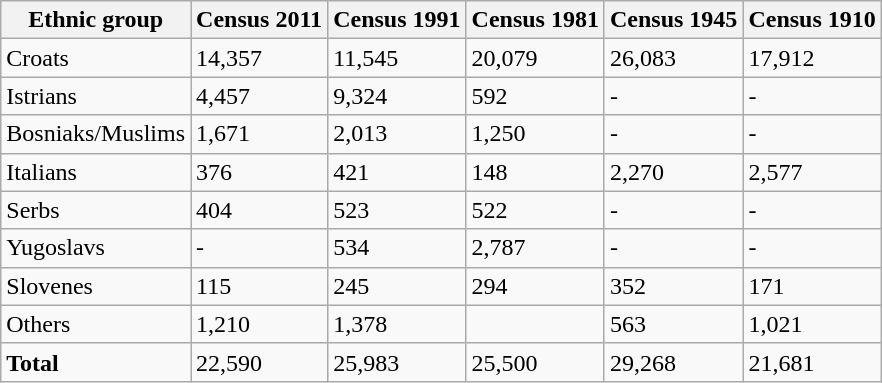<table class="wikitable sortable">
<tr>
<th>Ethnic group</th>
<th>Census 2011</th>
<th>Census 1991</th>
<th>Census 1981</th>
<th>Census 1945</th>
<th>Census 1910</th>
</tr>
<tr>
<td>Croats</td>
<td>14,357</td>
<td>11,545</td>
<td>20,079</td>
<td>26,083</td>
<td>17,912</td>
</tr>
<tr>
<td>Istrians</td>
<td>4,457</td>
<td>9,324</td>
<td>592</td>
<td>-</td>
<td>-</td>
</tr>
<tr>
<td>Bosniaks/Muslims</td>
<td>1,671</td>
<td>2,013</td>
<td>1,250</td>
<td>-</td>
<td>-</td>
</tr>
<tr>
<td>Italians</td>
<td>376</td>
<td>421</td>
<td>148</td>
<td>2,270</td>
<td>2,577</td>
</tr>
<tr>
<td>Serbs</td>
<td>404</td>
<td>523</td>
<td>522</td>
<td>-</td>
<td>-</td>
</tr>
<tr>
<td>Yugoslavs</td>
<td>-</td>
<td>534</td>
<td>2,787</td>
<td>-</td>
<td>-</td>
</tr>
<tr>
<td>Slovenes</td>
<td>115</td>
<td>245</td>
<td>294</td>
<td>352</td>
<td>171</td>
</tr>
<tr>
<td>Others</td>
<td>1,210</td>
<td>1,378</td>
<td></td>
<td>563</td>
<td>1,021</td>
</tr>
<tr>
<td><strong>Total</strong></td>
<td>22,590</td>
<td>25,983</td>
<td>25,500</td>
<td>29,268</td>
<td>21,681</td>
</tr>
</table>
